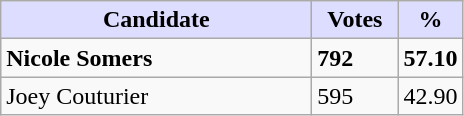<table class="wikitable">
<tr>
<th style="background:#ddf; width:200px;">Candidate</th>
<th style="background:#ddf; width:50px;">Votes</th>
<th style="background:#ddf; width:30px;">%</th>
</tr>
<tr>
<td><strong>Nicole Somers</strong></td>
<td><strong>792</strong></td>
<td><strong>57.10</strong></td>
</tr>
<tr>
<td>Joey Couturier</td>
<td>595</td>
<td>42.90</td>
</tr>
</table>
